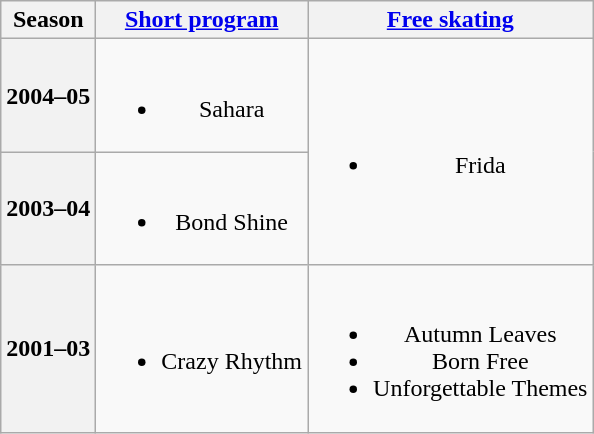<table class=wikitable style=text-align:center>
<tr>
<th>Season</th>
<th><a href='#'>Short program</a></th>
<th><a href='#'>Free skating</a></th>
</tr>
<tr>
<th>2004–05 <br> </th>
<td><br><ul><li>Sahara <br></li></ul></td>
<td rowspan=2><br><ul><li>Frida <br></li></ul></td>
</tr>
<tr>
<th>2003–04 <br> </th>
<td><br><ul><li>Bond Shine <br></li></ul></td>
</tr>
<tr>
<th>2001–03 <br> </th>
<td><br><ul><li>Crazy Rhythm <br></li></ul></td>
<td><br><ul><li>Autumn Leaves <br></li><li>Born Free</li><li>Unforgettable Themes</li></ul></td>
</tr>
</table>
